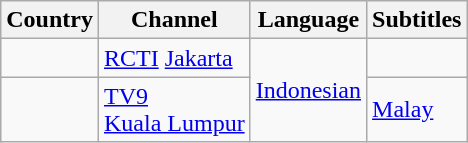<table class="wikitable">
<tr>
<th>Country</th>
<th>Channel</th>
<th>Language</th>
<th>Subtitles</th>
</tr>
<tr>
<td></td>
<td><a href='#'>RCTI</a> <a href='#'>Jakarta</a></td>
<td rowspan="2"><a href='#'>Indonesian</a></td>
<td></td>
</tr>
<tr>
<td></td>
<td><a href='#'>TV9</a><br><a href='#'>Kuala Lumpur</a></td>
<td><a href='#'>Malay</a></td>
</tr>
</table>
